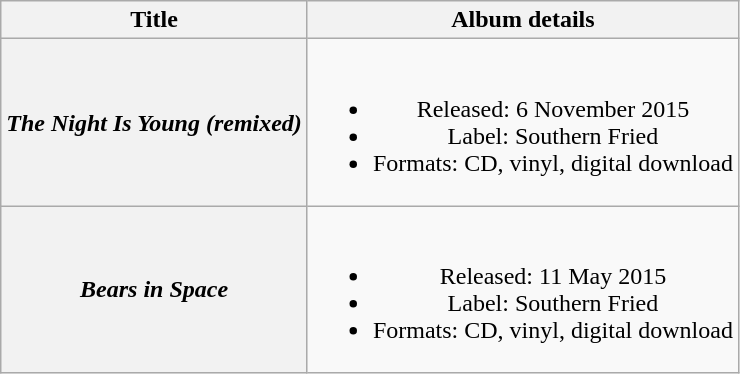<table class="wikitable plainrowheaders" style="text-align:center;">
<tr>
<th scope="col">Title</th>
<th scope="col">Album details</th>
</tr>
<tr>
<th scope="row"><em>The Night Is Young (remixed)</em></th>
<td><br><ul><li>Released: 6 November 2015</li><li>Label: Southern Fried</li><li>Formats: CD, vinyl, digital download</li></ul></td>
</tr>
<tr>
<th scope="row"><em>Bears in Space</em></th>
<td><br><ul><li>Released: 11 May 2015</li><li>Label: Southern Fried</li><li>Formats: CD, vinyl, digital download</li></ul></td>
</tr>
</table>
